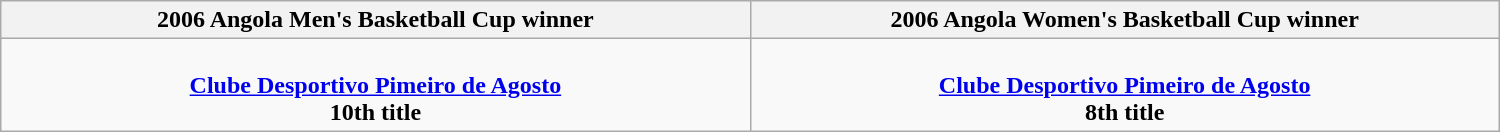<table class=wikitable style="text-align:center; width: 1000px; margin:auto">
<tr>
<th width=600px>2006 Angola Men's Basketball Cup winner</th>
<th width=600px>2006 Angola Women's Basketball Cup winner</th>
</tr>
<tr>
<td><br><strong><a href='#'>Clube Desportivo Pimeiro de Agosto</a></strong><br><strong>10th title</strong></td>
<td><br><strong><a href='#'>Clube Desportivo Pimeiro de Agosto</a></strong><br><strong>8th title</strong></td>
</tr>
</table>
